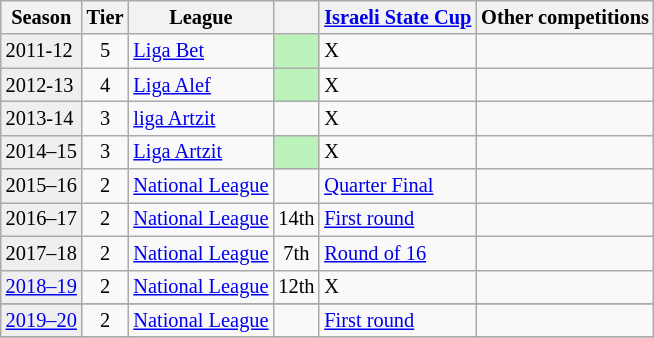<table class="wikitable" style="font-size:85%;">
<tr>
<th>Season</th>
<th>Tier</th>
<th>League</th>
<th></th>
<th><a href='#'>Israeli State Cup</a></th>
<th colspan=2>Other competitions</th>
</tr>
<tr>
<td style="background:#efefef;">2011-12</td>
<td align="center">5</td>
<td><a href='#'>Liga Bet</a></td>
<td style="background:#BBF3BB"></td>
<td 2011–12 Israeli Basketball State Cup>X</td>
<td colspan=2></td>
</tr>
<tr>
<td style="background:#efefef;">2012-13</td>
<td align="center">4</td>
<td><a href='#'>Liga Alef</a></td>
<td style="background:#BBF3BB"></td>
<td 2012–13 Israeli Basketball State Cup>X</td>
<td colspan=2></td>
</tr>
<tr>
<td style="background:#efefef;">2013-14</td>
<td align="center">3</td>
<td><a href='#'>liga Artzit</a></td>
<td></td>
<td 2013–14 Israeli Basketball State Cup>X</td>
<td colspan=2></td>
</tr>
<tr>
<td style="background:#efefef;">2014–15</td>
<td align="center">3</td>
<td><a href='#'>Liga Artzit</a></td>
<td style="background:#BBF3BB"></td>
<td 2014–15 Israeli Basketball State Cup>X</td>
<td colspan=2></td>
</tr>
<tr>
<td style="background:#efefef;">2015–16</td>
<td align="center">2</td>
<td><a href='#'>National League</a></td>
<td></td>
<td><a href='#'>Quarter Final</a></td>
<td colspan=2></td>
</tr>
<tr>
<td style="background:#efefef;">2016–17</td>
<td align="center">2</td>
<td><a href='#'>National League</a></td>
<td align="center">14th</td>
<td><a href='#'>First round</a></td>
<td colspan=2></td>
</tr>
<tr>
<td style="background:#efefef;">2017–18</td>
<td align="center">2</td>
<td><a href='#'>National League</a></td>
<td align="center">7th</td>
<td><a href='#'>Round of 16</a></td>
<td colspan=2></td>
</tr>
<tr>
<td style="background:#efefef;"><a href='#'>2018–19</a></td>
<td align="center">2</td>
<td><a href='#'>National League</a></td>
<td align="center">12th</td>
<td 2018–19 Israeli Basketball State Cup>X</td>
<td colspan=2></td>
</tr>
<tr>
</tr>
<tr>
<td style="background:#efefef;"><a href='#'>2019–20</a></td>
<td align="center">2</td>
<td><a href='#'>National League</a></td>
<td></td>
<td><a href='#'>First round</a></td>
<td colspan=2></td>
</tr>
<tr>
</tr>
</table>
